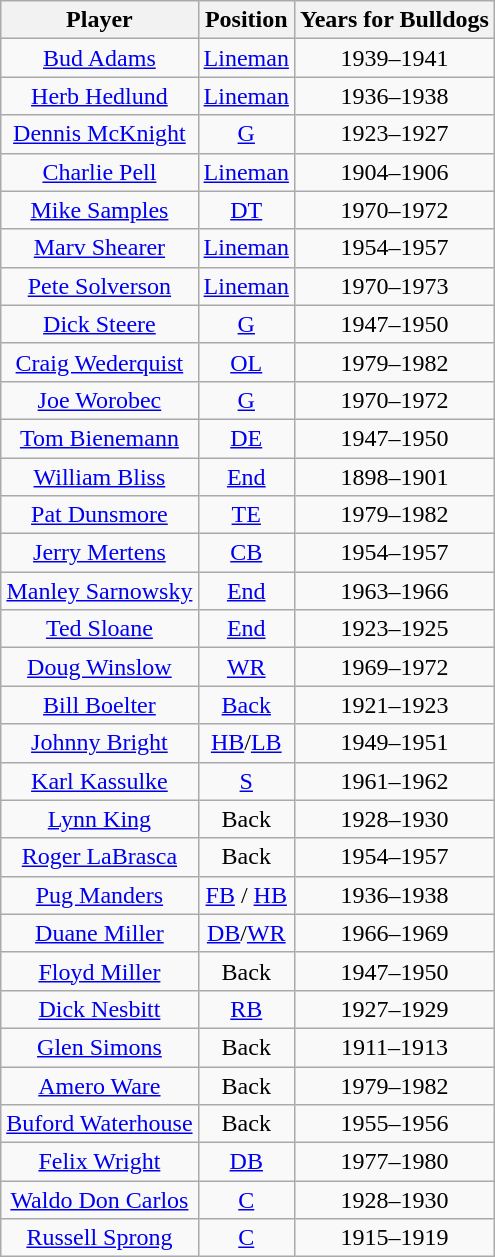<table class="wikitable sortable sortable" style="text-align:center">
<tr>
<th>Player</th>
<th>Position</th>
<th>Years for Bulldogs</th>
</tr>
<tr>
<td><a href='#'>Bud Adams</a></td>
<td><a href='#'>Lineman</a></td>
<td>1939–1941</td>
</tr>
<tr>
<td><a href='#'>Herb Hedlund</a></td>
<td><a href='#'>Lineman</a></td>
<td>1936–1938</td>
</tr>
<tr>
<td><a href='#'>Dennis McKnight</a></td>
<td><a href='#'>G</a></td>
<td>1923–1927</td>
</tr>
<tr>
<td><a href='#'>Charlie Pell</a></td>
<td><a href='#'>Lineman</a></td>
<td>1904–1906</td>
</tr>
<tr>
<td><a href='#'>Mike Samples</a></td>
<td><a href='#'>DT</a></td>
<td>1970–1972</td>
</tr>
<tr>
<td><a href='#'>Marv Shearer</a></td>
<td><a href='#'>Lineman</a></td>
<td>1954–1957</td>
</tr>
<tr>
<td><a href='#'>Pete Solverson</a></td>
<td><a href='#'>Lineman</a></td>
<td>1970–1973</td>
</tr>
<tr>
<td><a href='#'>Dick Steere</a></td>
<td><a href='#'>G</a></td>
<td>1947–1950</td>
</tr>
<tr>
<td><a href='#'>Craig Wederquist</a></td>
<td><a href='#'>OL</a></td>
<td>1979–1982</td>
</tr>
<tr>
<td><a href='#'>Joe Worobec</a></td>
<td><a href='#'>G</a></td>
<td>1970–1972</td>
</tr>
<tr>
<td><a href='#'>Tom Bienemann</a></td>
<td><a href='#'>DE</a></td>
<td>1947–1950</td>
</tr>
<tr>
<td><a href='#'>William Bliss</a></td>
<td><a href='#'>End</a></td>
<td>1898–1901</td>
</tr>
<tr>
<td><a href='#'>Pat Dunsmore</a></td>
<td><a href='#'>TE</a></td>
<td>1979–1982</td>
</tr>
<tr>
<td><a href='#'>Jerry Mertens</a></td>
<td><a href='#'>CB</a></td>
<td>1954–1957</td>
</tr>
<tr>
<td><a href='#'>Manley Sarnowsky</a></td>
<td><a href='#'>End</a></td>
<td>1963–1966</td>
</tr>
<tr>
<td><a href='#'>Ted Sloane</a></td>
<td><a href='#'>End</a></td>
<td>1923–1925</td>
</tr>
<tr>
<td><a href='#'>Doug Winslow</a></td>
<td><a href='#'>WR</a></td>
<td>1969–1972</td>
</tr>
<tr>
<td><a href='#'>Bill Boelter</a></td>
<td><a href='#'>Back</a></td>
<td>1921–1923</td>
</tr>
<tr>
<td><a href='#'>Johnny Bright</a></td>
<td><a href='#'>HB</a>/<a href='#'>LB</a></td>
<td>1949–1951</td>
</tr>
<tr>
<td><a href='#'>Karl Kassulke</a></td>
<td><a href='#'>S</a></td>
<td>1961–1962</td>
</tr>
<tr>
<td><a href='#'>Lynn King</a></td>
<td>Back</td>
<td>1928–1930</td>
</tr>
<tr>
<td><a href='#'>Roger LaBrasca</a></td>
<td>Back</td>
<td>1954–1957</td>
</tr>
<tr>
<td><a href='#'>Pug Manders</a></td>
<td><a href='#'>FB</a> / <a href='#'>HB</a></td>
<td>1936–1938</td>
</tr>
<tr>
<td><a href='#'>Duane Miller</a></td>
<td><a href='#'>DB</a>/<a href='#'>WR</a></td>
<td>1966–1969</td>
</tr>
<tr>
<td><a href='#'>Floyd Miller</a></td>
<td>Back</td>
<td>1947–1950</td>
</tr>
<tr>
<td><a href='#'>Dick Nesbitt</a></td>
<td><a href='#'>RB</a></td>
<td>1927–1929</td>
</tr>
<tr>
<td><a href='#'>Glen Simons</a></td>
<td>Back</td>
<td>1911–1913</td>
</tr>
<tr>
<td><a href='#'>Amero Ware</a></td>
<td>Back</td>
<td>1979–1982</td>
</tr>
<tr>
<td><a href='#'>Buford Waterhouse</a></td>
<td>Back</td>
<td>1955–1956</td>
</tr>
<tr>
<td><a href='#'>Felix Wright</a></td>
<td><a href='#'>DB</a></td>
<td>1977–1980</td>
</tr>
<tr>
<td><a href='#'>Waldo Don Carlos</a></td>
<td><a href='#'>C</a></td>
<td>1928–1930</td>
</tr>
<tr>
<td><a href='#'>Russell Sprong</a></td>
<td><a href='#'>C</a></td>
<td>1915–1919</td>
</tr>
</table>
